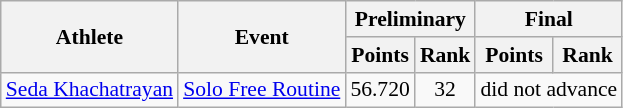<table class=wikitable style="font-size:90%">
<tr>
<th rowspan="2">Athlete</th>
<th rowspan="2">Event</th>
<th colspan="2">Preliminary</th>
<th colspan="2">Final</th>
</tr>
<tr>
<th>Points</th>
<th>Rank</th>
<th>Points</th>
<th>Rank</th>
</tr>
<tr>
<td rowspan="1"><a href='#'>Seda Khachatrayan</a></td>
<td><a href='#'>Solo Free Routine</a></td>
<td align=center>56.720</td>
<td align=center>32</td>
<td align=center colspan=2>did not advance</td>
</tr>
</table>
